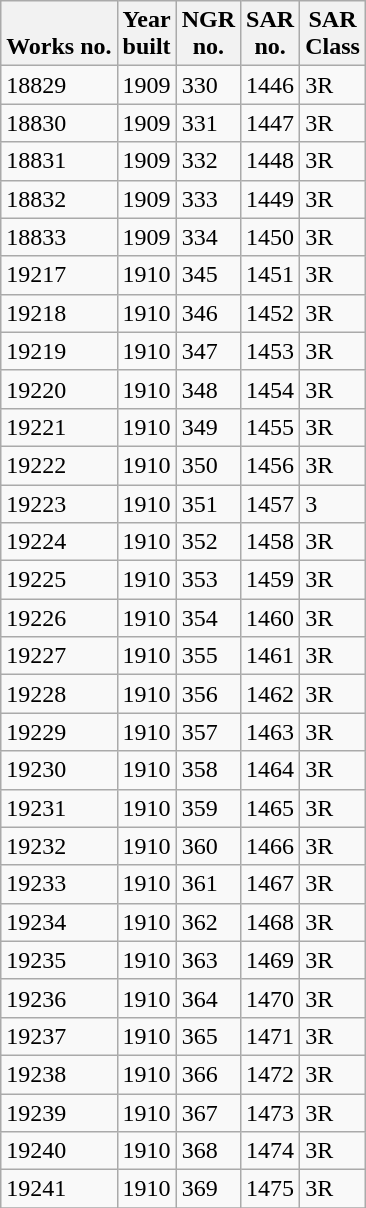<table class="wikitable collapsible collapsed sortable" style="margin:0.5em auto; font-size:100%;">
<tr>
<th><br>Works no.</th>
<th>Year<br>built</th>
<th>NGR<br>no.</th>
<th>SAR<br> no.</th>
<th>SAR<br>Class</th>
</tr>
<tr>
<td>18829</td>
<td>1909</td>
<td>330</td>
<td>1446</td>
<td>3R</td>
</tr>
<tr>
<td>18830</td>
<td>1909</td>
<td>331</td>
<td>1447</td>
<td>3R</td>
</tr>
<tr>
<td>18831</td>
<td>1909</td>
<td>332</td>
<td>1448</td>
<td>3R</td>
</tr>
<tr>
<td>18832</td>
<td>1909</td>
<td>333</td>
<td>1449</td>
<td>3R</td>
</tr>
<tr>
<td>18833</td>
<td>1909</td>
<td>334</td>
<td>1450</td>
<td>3R</td>
</tr>
<tr>
<td>19217</td>
<td>1910</td>
<td>345</td>
<td>1451</td>
<td>3R</td>
</tr>
<tr>
<td>19218</td>
<td>1910</td>
<td>346</td>
<td>1452</td>
<td>3R</td>
</tr>
<tr>
<td>19219</td>
<td>1910</td>
<td>347</td>
<td>1453</td>
<td>3R</td>
</tr>
<tr>
<td>19220</td>
<td>1910</td>
<td>348</td>
<td>1454</td>
<td>3R</td>
</tr>
<tr>
<td>19221</td>
<td>1910</td>
<td>349</td>
<td>1455</td>
<td>3R</td>
</tr>
<tr>
<td>19222</td>
<td>1910</td>
<td>350</td>
<td>1456</td>
<td>3R</td>
</tr>
<tr>
<td>19223</td>
<td>1910</td>
<td>351</td>
<td>1457</td>
<td>3</td>
</tr>
<tr>
<td>19224</td>
<td>1910</td>
<td>352</td>
<td>1458</td>
<td>3R</td>
</tr>
<tr>
<td>19225</td>
<td>1910</td>
<td>353</td>
<td>1459</td>
<td>3R</td>
</tr>
<tr>
<td>19226</td>
<td>1910</td>
<td>354</td>
<td>1460</td>
<td>3R</td>
</tr>
<tr>
<td>19227</td>
<td>1910</td>
<td>355</td>
<td>1461</td>
<td>3R</td>
</tr>
<tr>
<td>19228</td>
<td>1910</td>
<td>356</td>
<td>1462</td>
<td>3R</td>
</tr>
<tr>
<td>19229</td>
<td>1910</td>
<td>357</td>
<td>1463</td>
<td>3R</td>
</tr>
<tr>
<td>19230</td>
<td>1910</td>
<td>358</td>
<td>1464</td>
<td>3R</td>
</tr>
<tr>
<td>19231</td>
<td>1910</td>
<td>359</td>
<td>1465</td>
<td>3R</td>
</tr>
<tr>
<td>19232</td>
<td>1910</td>
<td>360</td>
<td>1466</td>
<td>3R</td>
</tr>
<tr>
<td>19233</td>
<td>1910</td>
<td>361</td>
<td>1467</td>
<td>3R</td>
</tr>
<tr>
<td>19234</td>
<td>1910</td>
<td>362</td>
<td>1468</td>
<td>3R</td>
</tr>
<tr>
<td>19235</td>
<td>1910</td>
<td>363</td>
<td>1469</td>
<td>3R</td>
</tr>
<tr>
<td>19236</td>
<td>1910</td>
<td>364</td>
<td>1470</td>
<td>3R</td>
</tr>
<tr>
<td>19237</td>
<td>1910</td>
<td>365</td>
<td>1471</td>
<td>3R</td>
</tr>
<tr>
<td>19238</td>
<td>1910</td>
<td>366</td>
<td>1472</td>
<td>3R</td>
</tr>
<tr>
<td>19239</td>
<td>1910</td>
<td>367</td>
<td>1473</td>
<td>3R</td>
</tr>
<tr>
<td>19240</td>
<td>1910</td>
<td>368</td>
<td>1474</td>
<td>3R</td>
</tr>
<tr>
<td>19241</td>
<td>1910</td>
<td>369</td>
<td>1475</td>
<td>3R</td>
</tr>
<tr>
</tr>
</table>
